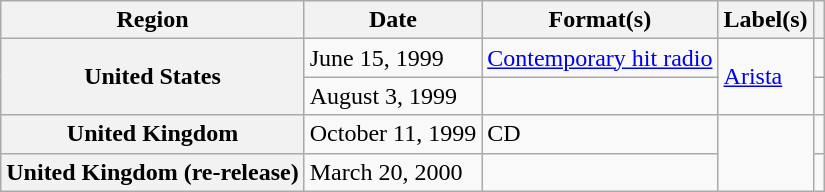<table class="wikitable plainrowheaders">
<tr>
<th scope="col">Region</th>
<th scope="col">Date</th>
<th scope="col">Format(s)</th>
<th scope="col">Label(s)</th>
<th scope="col"></th>
</tr>
<tr>
<th scope="row" rowspan="2">United States</th>
<td>June 15, 1999</td>
<td><a href='#'>Contemporary hit radio</a></td>
<td rowspan="2"><a href='#'>Arista</a></td>
<td align="center"></td>
</tr>
<tr>
<td>August 3, 1999</td>
<td></td>
<td align="center"></td>
</tr>
<tr>
<th scope="row">United Kingdom</th>
<td>October 11, 1999</td>
<td>CD</td>
<td rowspan="2"></td>
<td align="center"></td>
</tr>
<tr>
<th scope="row">United Kingdom (re-release)</th>
<td>March 20, 2000</td>
<td></td>
<td align="center"></td>
</tr>
</table>
